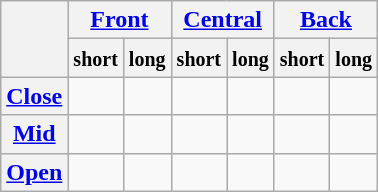<table class="wikitable" style="text-align: center;">
<tr>
<th rowspan="2"></th>
<th colspan="2"><a href='#'>Front</a></th>
<th colspan="2"><a href='#'>Central</a></th>
<th colspan="2"><a href='#'>Back</a></th>
</tr>
<tr>
<th><small>short</small></th>
<th><small>long</small></th>
<th><small>short</small></th>
<th><small>long</small></th>
<th><small>short</small></th>
<th><small>long</small></th>
</tr>
<tr>
<th><a href='#'>Close</a></th>
<td></td>
<td></td>
<td></td>
<td></td>
<td></td>
<td></td>
</tr>
<tr>
<th><a href='#'>Mid</a></th>
<td></td>
<td></td>
<td></td>
<td></td>
<td></td>
<td></td>
</tr>
<tr>
<th><a href='#'>Open</a></th>
<td></td>
<td></td>
<td></td>
<td></td>
<td></td>
<td></td>
</tr>
</table>
